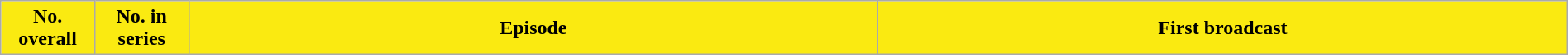<table class="wikitable plainrowheaders" style="width:100%; margin:auto; background:#fff;">
<tr>
<th style="background: #faea11; width: 6%;">No. overall</th>
<th style="background: #faea11; width: 6%;">No. in series</th>
<th style="background: #faea11; width: 44%;">Episode</th>
<th style="background: #faea11; width: 44%;">First broadcast<br>



</th>
</tr>
</table>
